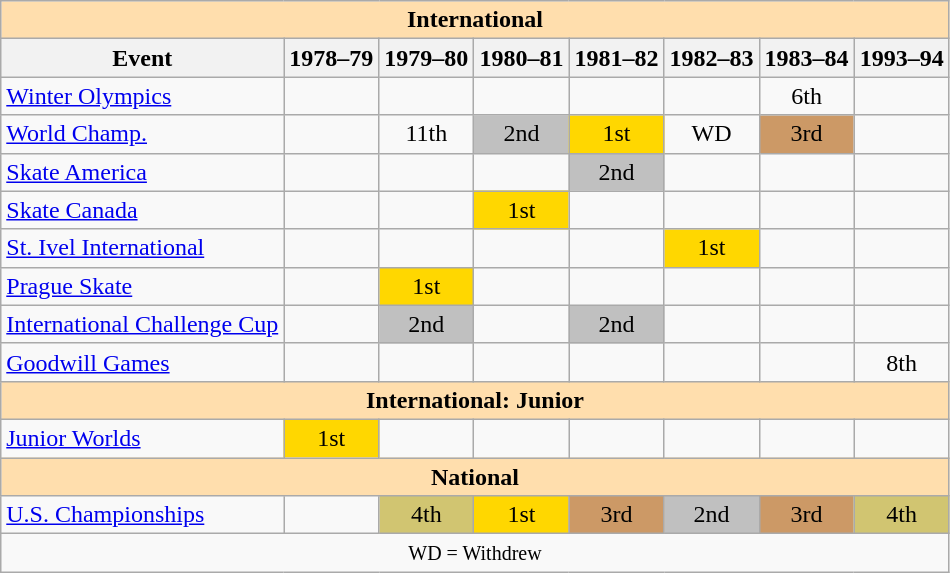<table class="wikitable" style="text-align:center">
<tr>
<th style="background-color: #ffdead; " colspan=8 align=center><strong>International</strong></th>
</tr>
<tr>
<th>Event</th>
<th>1978–79</th>
<th>1979–80</th>
<th>1980–81</th>
<th>1981–82</th>
<th>1982–83</th>
<th>1983–84</th>
<th>1993–94</th>
</tr>
<tr>
<td align=left><a href='#'>Winter Olympics</a></td>
<td></td>
<td></td>
<td></td>
<td></td>
<td></td>
<td>6th</td>
<td></td>
</tr>
<tr>
<td align=left><a href='#'>World Champ.</a></td>
<td></td>
<td>11th</td>
<td bgcolor=silver>2nd</td>
<td bgcolor=gold>1st</td>
<td>WD</td>
<td bgcolor=cc9966>3rd</td>
<td></td>
</tr>
<tr>
<td align=left><a href='#'>Skate America</a></td>
<td></td>
<td></td>
<td></td>
<td bgcolor=silver>2nd</td>
<td></td>
<td></td>
<td></td>
</tr>
<tr>
<td align=left><a href='#'>Skate Canada</a></td>
<td></td>
<td></td>
<td bgcolor=gold>1st</td>
<td></td>
<td></td>
<td></td>
<td></td>
</tr>
<tr>
<td align=left><a href='#'>St. Ivel International</a></td>
<td></td>
<td></td>
<td></td>
<td></td>
<td bgcolor=gold>1st</td>
<td></td>
<td></td>
</tr>
<tr>
<td align=left><a href='#'>Prague Skate</a></td>
<td></td>
<td bgcolor=gold>1st</td>
<td></td>
<td></td>
<td></td>
<td></td>
<td></td>
</tr>
<tr>
<td align=left><a href='#'>International Challenge Cup</a></td>
<td></td>
<td bgcolor=silver>2nd</td>
<td></td>
<td bgcolor=silver>2nd</td>
<td></td>
<td></td>
<td></td>
</tr>
<tr>
<td align=left><a href='#'>Goodwill Games</a></td>
<td></td>
<td></td>
<td></td>
<td></td>
<td></td>
<td></td>
<td>8th</td>
</tr>
<tr>
<th style="background-color: #ffdead; " colspan=8 align=center><strong>International: Junior</strong></th>
</tr>
<tr>
<td align=left><a href='#'>Junior Worlds</a></td>
<td bgcolor=gold>1st</td>
<td></td>
<td></td>
<td></td>
<td></td>
<td></td>
<td></td>
</tr>
<tr>
<th style="background-color: #ffdead; " colspan=8 align=center><strong>National</strong></th>
</tr>
<tr>
<td align=left><a href='#'>U.S. Championships</a></td>
<td></td>
<td bgcolor=d1c571>4th</td>
<td bgcolor=gold>1st</td>
<td bgcolor=cc9966>3rd</td>
<td bgcolor=silver>2nd</td>
<td bgcolor=cc9966>3rd</td>
<td bgcolor=d1c571>4th</td>
</tr>
<tr>
<td colspan=8 align=center><small> WD = Withdrew </small></td>
</tr>
</table>
